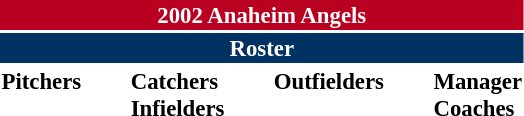<table class="toccolours" style="font-size: 95%;">
<tr>
<th colspan="10" style="background-color: #BA0021; color: white; text-align: center;">2002 Anaheim Angels</th>
</tr>
<tr>
<td colspan="10" style="background-color: #003263; color: white; text-align: center;"><strong>Roster</strong></td>
</tr>
<tr>
<td valign="top"><strong>Pitchers</strong><br>
















</td>
<td width="25"></td>
<td valign="top"><strong>Catchers</strong><br>



<strong>Infielders</strong>










</td>
<td width="25"></td>
<td valign="top"><strong>Outfielders</strong><br>





</td>
<td width="25"></td>
<td valign="top"><strong>Manager</strong><br>
<strong>Coaches</strong>





</td>
</tr>
</table>
